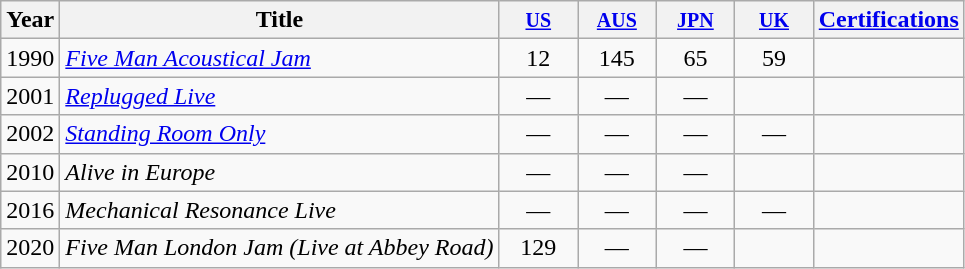<table class="wikitable">
<tr>
<th>Year</th>
<th>Title</th>
<th width="45"><small><a href='#'>US</a></small><br></th>
<th width="45"><small><a href='#'>AUS</a></small><br></th>
<th width="45"><small><a href='#'>JPN</a></small><br></th>
<th width="45"><small><a href='#'>UK</a></small><br></th>
<th><a href='#'>Certifications</a></th>
</tr>
<tr>
<td>1990</td>
<td><em><a href='#'>Five Man Acoustical Jam</a></em></td>
<td style="text-align:center;">12</td>
<td style="text-align:center;">145</td>
<td style="text-align:center;">65</td>
<td style="text-align:center;">59</td>
<td align="left"></td>
</tr>
<tr>
<td>2001</td>
<td><em><a href='#'>Replugged Live</a></em></td>
<td style="text-align:center;">—</td>
<td style="text-align:center;">—</td>
<td style="text-align:center;">—</td>
<td></td>
</tr>
<tr>
<td>2002</td>
<td><em><a href='#'>Standing Room Only</a></em></td>
<td style="text-align:center;">—</td>
<td style="text-align:center;">—</td>
<td style="text-align:center;">—</td>
<td style="text-align:center;">—</td>
<td></td>
</tr>
<tr>
<td>2010</td>
<td><em>Alive in Europe</em></td>
<td style="text-align:center;">—</td>
<td style="text-align:center;">—</td>
<td style="text-align:center;">—</td>
<td></td>
</tr>
<tr>
<td>2016</td>
<td><em>Mechanical Resonance Live</em></td>
<td style="text-align:center;">—</td>
<td style="text-align:center;">—</td>
<td style="text-align:center;">—</td>
<td style="text-align:center;">—</td>
<td></td>
</tr>
<tr>
<td>2020</td>
<td><em>Five Man London Jam (Live at Abbey Road)</em></td>
<td style="text-align:center;">129</td>
<td style="text-align:center;">—</td>
<td style="text-align:center;">—</td>
<td></td>
</tr>
</table>
